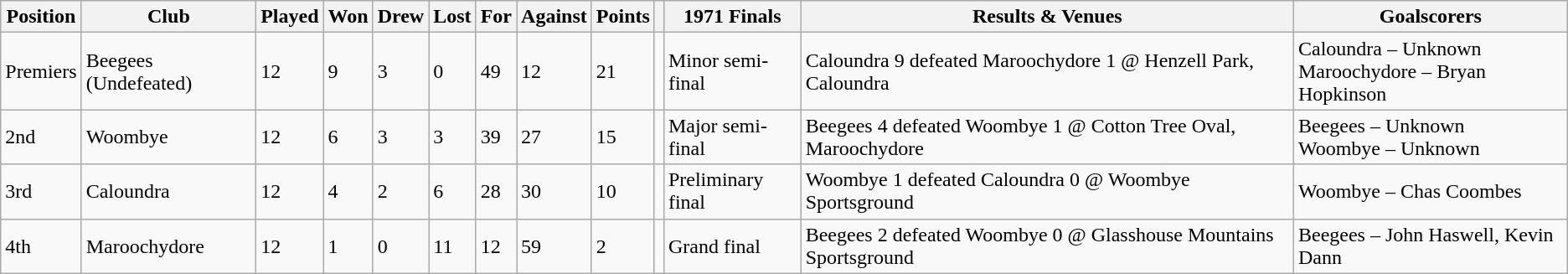<table class="wikitable">
<tr>
<th>Position</th>
<th>Club</th>
<th>Played</th>
<th>Won</th>
<th>Drew</th>
<th>Lost</th>
<th>For</th>
<th>Against</th>
<th>Points</th>
<th></th>
<th>1971 Finals</th>
<th>Results & Venues</th>
<th>Goalscorers</th>
</tr>
<tr>
<td>Premiers</td>
<td>Beegees (Undefeated)</td>
<td>12</td>
<td>9</td>
<td>3</td>
<td>0</td>
<td>49</td>
<td>12</td>
<td>21</td>
<td></td>
<td>Minor semi-final</td>
<td>Caloundra 9 defeated Maroochydore 1 @ Henzell Park, Caloundra</td>
<td>Caloundra – Unknown<br>Maroochydore – Bryan Hopkinson</td>
</tr>
<tr>
<td>2nd</td>
<td>Woombye</td>
<td>12</td>
<td>6</td>
<td>3</td>
<td>3</td>
<td>39</td>
<td>27</td>
<td>15</td>
<td></td>
<td>Major semi-final</td>
<td>Beegees 4 defeated Woombye 1 @ Cotton Tree Oval, Maroochydore</td>
<td>Beegees – Unknown<br>Woombye – Unknown</td>
</tr>
<tr>
<td>3rd</td>
<td>Caloundra</td>
<td>12</td>
<td>4</td>
<td>2</td>
<td>6</td>
<td>28</td>
<td>30</td>
<td>10</td>
<td></td>
<td>Preliminary final</td>
<td>Woombye 1 defeated Caloundra 0 @ Woombye Sportsground</td>
<td>Woombye – Chas Coombes</td>
</tr>
<tr>
<td>4th</td>
<td>Maroochydore</td>
<td>12</td>
<td>1</td>
<td>0</td>
<td>11</td>
<td>12</td>
<td>59</td>
<td>2</td>
<td></td>
<td>Grand final</td>
<td>Beegees 2 defeated Woombye 0 @ Glasshouse Mountains Sportsground</td>
<td>Beegees – John Haswell, Kevin Dann</td>
</tr>
</table>
